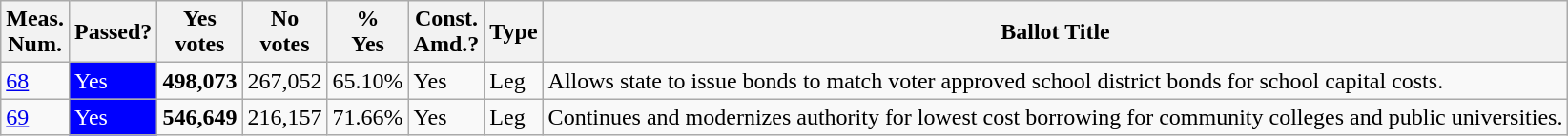<table class="wikitable sortable">
<tr>
<th>Meas.<br>Num.</th>
<th>Passed?</th>
<th>Yes<br>votes</th>
<th>No<br>votes</th>
<th>%<br>Yes</th>
<th>Const.<br>Amd.?</th>
<th>Type</th>
<th>Ballot Title</th>
</tr>
<tr>
<td><a href='#'>68</a></td>
<td style="background:blue;color:white">Yes</td>
<td><strong>498,073</strong></td>
<td>267,052</td>
<td>65.10%</td>
<td>Yes</td>
<td>Leg</td>
<td style="text-align: left">Allows state to issue bonds to match voter approved school district bonds for school capital costs.</td>
</tr>
<tr>
<td><a href='#'>69</a></td>
<td style="background:blue;color:white">Yes</td>
<td><strong>546,649</strong></td>
<td>216,157</td>
<td>71.66%</td>
<td>Yes</td>
<td>Leg</td>
<td style="text-align: left">Continues and modernizes authority for lowest cost borrowing for community colleges and public universities.</td>
</tr>
</table>
